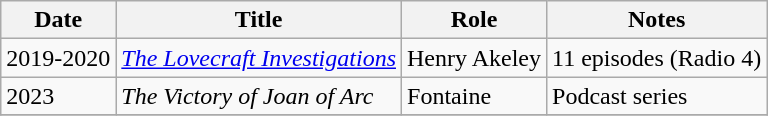<table class="wikitable sortable">
<tr>
<th>Date</th>
<th>Title</th>
<th>Role</th>
<th>Notes</th>
</tr>
<tr>
<td>2019-2020</td>
<td><em><a href='#'>The Lovecraft Investigations</a></em></td>
<td>Henry Akeley</td>
<td>11 episodes (Radio 4)</td>
</tr>
<tr>
<td>2023</td>
<td><em>The Victory of Joan of Arc</em></td>
<td>Fontaine</td>
<td>Podcast series</td>
</tr>
<tr>
</tr>
</table>
